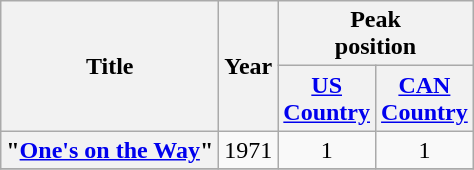<table class="wikitable plainrowheaders" style="text-align:center;">
<tr>
<th scope="col" rowspan = "2">Title</th>
<th scope="col" rowspan = "2">Year</th>
<th scope="col" colspan="2">Peak<br>position</th>
</tr>
<tr>
<th><a href='#'>US<br>Country</a><br></th>
<th scope="col"><a href='#'>CAN<br>Country</a><br></th>
</tr>
<tr>
<th scope = "row">"<a href='#'>One's on the Way</a>"</th>
<td>1971</td>
<td>1</td>
<td>1</td>
</tr>
<tr>
</tr>
</table>
